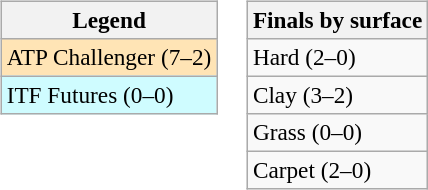<table>
<tr valign=top>
<td><br><table class=wikitable style=font-size:97%>
<tr>
<th>Legend</th>
</tr>
<tr bgcolor=moccasin>
<td>ATP Challenger (7–2)</td>
</tr>
<tr bgcolor=cffcff>
<td>ITF Futures (0–0)</td>
</tr>
</table>
</td>
<td><br><table class=wikitable style=font-size:97%>
<tr>
<th>Finals by surface</th>
</tr>
<tr>
<td>Hard (2–0)</td>
</tr>
<tr>
<td>Clay (3–2)</td>
</tr>
<tr>
<td>Grass (0–0)</td>
</tr>
<tr>
<td>Carpet (2–0)</td>
</tr>
</table>
</td>
</tr>
</table>
